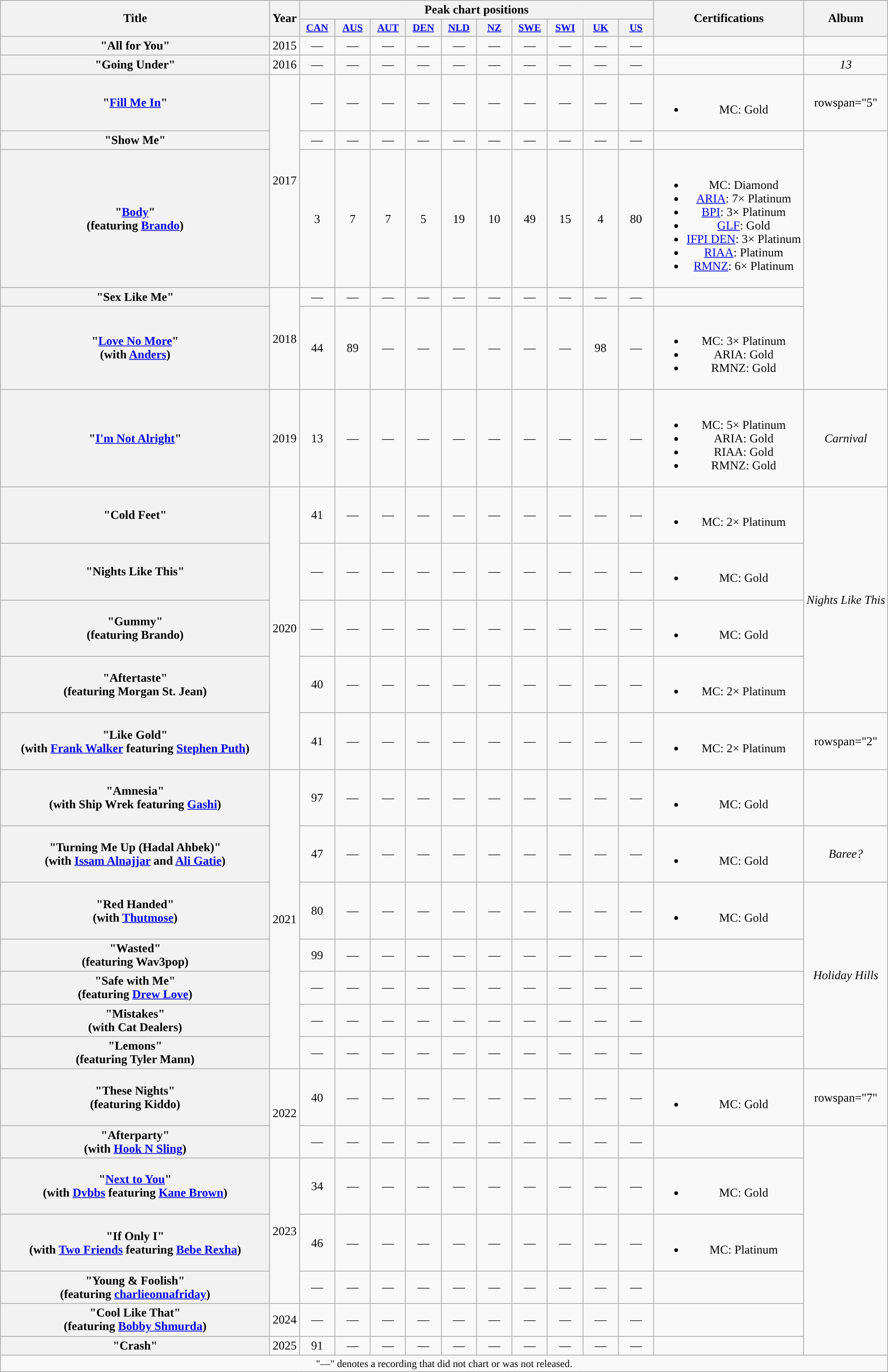<table class="wikitable plainrowheaders" style="text-align:center;">
<tr>
<th scope="col" rowspan="2" style="width:22em;">Title</th>
<th scope="col" rowspan="2" style="width:1em;">Year</th>
<th scope="col" colspan="10">Peak chart positions</th>
<th scope="col" rowspan="2">Certifications</th>
<th scope="col" rowspan="2">Album</th>
</tr>
<tr>
<th scope="col" style="width:3em;font-size:85%;"><a href='#'>CAN</a><br></th>
<th scope="col" style="width:3em;font-size:85%;"><a href='#'>AUS</a><br></th>
<th scope="col" style="width:3em;font-size:85%;"><a href='#'>AUT</a><br></th>
<th scope="col" style="width:3em;font-size:85%;"><a href='#'>DEN</a><br></th>
<th scope="col" style="width:3em;font-size:85%;"><a href='#'>NLD</a><br></th>
<th scope="col" style="width:3em;font-size:85%;"><a href='#'>NZ</a><br></th>
<th scope="col" style="width:3em;font-size:85%;"><a href='#'>SWE</a><br></th>
<th scope="col" style="width:3em;font-size:85%;"><a href='#'>SWI</a><br></th>
<th scope="col" style="width:3em;font-size:85%;"><a href='#'>UK</a><br></th>
<th scope="col" style="width:3em;font-size:85%;"><a href='#'>US</a><br></th>
</tr>
<tr>
<th scope="row">"All for You"<br></th>
<td>2015</td>
<td>—</td>
<td>—</td>
<td>—</td>
<td>—</td>
<td>—</td>
<td>—</td>
<td>—</td>
<td>—</td>
<td>—</td>
<td>—</td>
<td></td>
<td></td>
</tr>
<tr>
<th scope="row">"Going Under"<br></th>
<td>2016</td>
<td>—</td>
<td>—</td>
<td>—</td>
<td>—</td>
<td>—</td>
<td>—</td>
<td>—</td>
<td>—</td>
<td>—</td>
<td>—</td>
<td></td>
<td><em>13</em></td>
</tr>
<tr>
<th scope="row">"<a href='#'>Fill Me In</a>"<br></th>
<td rowspan="3">2017</td>
<td>—</td>
<td>—</td>
<td>—</td>
<td>—</td>
<td>—</td>
<td>—</td>
<td>—</td>
<td>—</td>
<td>—</td>
<td>—</td>
<td><br><ul><li>MC: Gold</li></ul></td>
<td>rowspan="5" </td>
</tr>
<tr>
<th scope="row">"Show Me"<br></th>
<td>—</td>
<td>—</td>
<td>—</td>
<td>—</td>
<td>—</td>
<td>—</td>
<td>—</td>
<td>—</td>
<td>—</td>
<td>—</td>
<td></td>
</tr>
<tr>
<th scope="row">"<a href='#'>Body</a>"<br><span>(featuring <a href='#'>Brando</a>)</span></th>
<td>3</td>
<td>7</td>
<td>7</td>
<td>5</td>
<td>19</td>
<td>10</td>
<td>49</td>
<td>15</td>
<td>4</td>
<td>80</td>
<td><br><ul><li>MC: Diamond</li><li><a href='#'>ARIA</a>: 7× Platinum</li><li><a href='#'>BPI</a>: 3× Platinum</li><li><a href='#'>GLF</a>: Gold</li><li><a href='#'>IFPI DEN</a>: 3× Platinum</li><li><a href='#'>RIAA</a>: Platinum</li><li><a href='#'>RMNZ</a>: 6× Platinum</li></ul></td>
</tr>
<tr>
<th scope="row">"Sex Like Me"<br></th>
<td rowspan="2">2018</td>
<td>—</td>
<td>—</td>
<td>—</td>
<td>—</td>
<td>—</td>
<td>—</td>
<td>—</td>
<td>—</td>
<td>—</td>
<td>—</td>
<td></td>
</tr>
<tr>
<th scope="row">"<a href='#'>Love No More</a>"<br><span>(with <a href='#'>Anders</a>)</span></th>
<td>44</td>
<td>89</td>
<td>—</td>
<td>—</td>
<td>—</td>
<td>—</td>
<td>—</td>
<td>—</td>
<td>98</td>
<td>—</td>
<td><br><ul><li>MC: 3× Platinum</li><li>ARIA: Gold</li><li>RMNZ: Gold</li></ul></td>
</tr>
<tr>
<th scope="row">"<a href='#'>I'm Not Alright</a>"<br></th>
<td>2019</td>
<td>13</td>
<td>—</td>
<td>—</td>
<td>—</td>
<td>—</td>
<td>—</td>
<td>—</td>
<td>—</td>
<td>—</td>
<td>—</td>
<td><br><ul><li>MC: 5× Platinum</li><li>ARIA: Gold</li><li>RIAA: Gold</li><li>RMNZ: Gold</li></ul></td>
<td><em>Carnival</em></td>
</tr>
<tr>
<th scope="row">"Cold Feet"</th>
<td rowspan="5">2020</td>
<td>41</td>
<td>—</td>
<td>—</td>
<td>—</td>
<td>—</td>
<td>—</td>
<td>—</td>
<td>—</td>
<td>—</td>
<td>—</td>
<td><br><ul><li>MC: 2× Platinum</li></ul></td>
<td rowspan="4"><em>Nights Like This</em></td>
</tr>
<tr>
<th scope="row">"Nights Like This"<br></th>
<td>—</td>
<td>—</td>
<td>—</td>
<td>—</td>
<td>—</td>
<td>—</td>
<td>—</td>
<td>—</td>
<td>—</td>
<td>—</td>
<td><br><ul><li>MC: Gold</li></ul></td>
</tr>
<tr>
<th scope="row">"Gummy"<br><span>(featuring Brando)</span></th>
<td>—</td>
<td>—</td>
<td>—</td>
<td>—</td>
<td>—</td>
<td>—</td>
<td>—</td>
<td>—</td>
<td>—</td>
<td>—</td>
<td><br><ul><li>MC: Gold</li></ul></td>
</tr>
<tr>
<th scope="row">"Aftertaste"<br><span>(featuring Morgan St. Jean)</span></th>
<td>40</td>
<td>—</td>
<td>—</td>
<td>—</td>
<td>—</td>
<td>—</td>
<td>—</td>
<td>—</td>
<td>—</td>
<td>—</td>
<td><br><ul><li>MC: 2× Platinum</li></ul></td>
</tr>
<tr>
<th scope="row">"Like Gold" <br><span>(with <a href='#'>Frank Walker</a> featuring <a href='#'>Stephen Puth</a>)</span></th>
<td>41</td>
<td>—</td>
<td>—</td>
<td>—</td>
<td>—</td>
<td>—</td>
<td>—</td>
<td>—</td>
<td>—</td>
<td>—</td>
<td><br><ul><li>MC: 2× Platinum</li></ul></td>
<td>rowspan="2" </td>
</tr>
<tr>
<th scope="row">"Amnesia"<br><span>(with Ship Wrek featuring <a href='#'>Gashi</a>)</span></th>
<td rowspan="7">2021</td>
<td>97</td>
<td>—</td>
<td>—</td>
<td>—</td>
<td>—</td>
<td>—</td>
<td>—</td>
<td>—</td>
<td>—</td>
<td>—</td>
<td><br><ul><li>MC: Gold</li></ul></td>
</tr>
<tr>
<th scope="row">"Turning Me Up (Hadal Ahbek)"<br><span>(with <a href='#'>Issam Alnajjar</a> and <a href='#'>Ali Gatie</a>)</span></th>
<td>47</td>
<td>—</td>
<td>—</td>
<td>—</td>
<td>—</td>
<td>—</td>
<td>—</td>
<td>—</td>
<td>—</td>
<td>—</td>
<td><br><ul><li>MC: Gold</li></ul></td>
<td><em>Baree?</em></td>
</tr>
<tr>
<th scope="row">"Red Handed"<br><span>(with <a href='#'>Thutmose</a>)</span></th>
<td>80</td>
<td>—</td>
<td>—</td>
<td>—</td>
<td>—</td>
<td>—</td>
<td>—</td>
<td>—</td>
<td>—</td>
<td>—</td>
<td><br><ul><li>MC: Gold</li></ul></td>
<td rowspan="5"><em>Holiday Hills</em></td>
</tr>
<tr>
<th scope="row">"Wasted"<br><span>(featuring Wav3pop)</span></th>
<td>99</td>
<td>—</td>
<td>—</td>
<td>—</td>
<td>—</td>
<td>—</td>
<td>—</td>
<td>—</td>
<td>—</td>
<td>—</td>
<td></td>
</tr>
<tr>
<th scope="row">"Safe with Me"<br><span>(featuring <a href='#'>Drew Love</a>)</span></th>
<td>—</td>
<td>—</td>
<td>—</td>
<td>—</td>
<td>—</td>
<td>—</td>
<td>—</td>
<td>—</td>
<td>—</td>
<td>—</td>
<td></td>
</tr>
<tr>
<th scope="row">"Mistakes"<br><span>(with Cat Dealers)</span></th>
<td>—</td>
<td>—</td>
<td>—</td>
<td>—</td>
<td>—</td>
<td>—</td>
<td>—</td>
<td>—</td>
<td>—</td>
<td>—</td>
<td></td>
</tr>
<tr>
<th scope="row">"Lemons"<br><span>(featuring Tyler Mann)</span></th>
<td>—</td>
<td>—</td>
<td>—</td>
<td>—</td>
<td>—</td>
<td>—</td>
<td>—</td>
<td>—</td>
<td>—</td>
<td>—</td>
<td></td>
</tr>
<tr>
<th scope="row">"These Nights"<br><span>(featuring Kiddo)</span></th>
<td rowspan="2">2022</td>
<td>40</td>
<td>—</td>
<td>—</td>
<td>—</td>
<td>—</td>
<td>—</td>
<td>—</td>
<td>—</td>
<td>—</td>
<td>—</td>
<td><br><ul><li>MC: Gold</li></ul></td>
<td>rowspan="7" </td>
</tr>
<tr>
<th scope="row">"Afterparty"<br><span>(with <a href='#'>Hook N Sling</a>)</span></th>
<td>—</td>
<td>—</td>
<td>—</td>
<td>—</td>
<td>—</td>
<td>—</td>
<td>—</td>
<td>—</td>
<td>—</td>
<td>—</td>
<td></td>
</tr>
<tr>
<th scope="row">"<a href='#'>Next to You</a>"<br><span>(with <a href='#'>Dvbbs</a> featuring <a href='#'>Kane Brown</a>)</span></th>
<td rowspan="3">2023</td>
<td>34</td>
<td>—</td>
<td>—</td>
<td>—</td>
<td>—</td>
<td>—</td>
<td>—</td>
<td>—</td>
<td>—</td>
<td>—</td>
<td><br><ul><li>MC: Gold</li></ul></td>
</tr>
<tr>
<th scope="row">"If Only I"<br><span>(with <a href='#'>Two Friends</a> featuring <a href='#'>Bebe Rexha</a>)</span></th>
<td>46</td>
<td>—</td>
<td>—</td>
<td>—</td>
<td>—</td>
<td>—</td>
<td>—</td>
<td>—</td>
<td>—</td>
<td>—</td>
<td><br><ul><li>MC: Platinum</li></ul></td>
</tr>
<tr>
<th scope="row">"Young & Foolish"<br><span>(featuring <a href='#'>charlieonnafriday</a>)</span></th>
<td>—</td>
<td>—</td>
<td>—</td>
<td>—</td>
<td>—</td>
<td>—</td>
<td>—</td>
<td>—</td>
<td>—</td>
<td>—</td>
<td></td>
</tr>
<tr>
<th scope="row">"Cool Like That"<br><span>(featuring <a href='#'>Bobby Shmurda</a>)</span></th>
<td>2024</td>
<td>—</td>
<td>—</td>
<td>—</td>
<td>—</td>
<td>—</td>
<td>—</td>
<td>—</td>
<td>—</td>
<td>—</td>
<td>—</td>
<td></td>
</tr>
<tr>
<th scope="row">"Crash"</th>
<td>2025</td>
<td>91</td>
<td>—</td>
<td>—</td>
<td>—</td>
<td>—</td>
<td>—</td>
<td>—</td>
<td>—</td>
<td>—</td>
<td>—</td>
<td></td>
</tr>
<tr>
<td colspan="14" style="font-size:85%">"—" denotes a recording that did not chart or was not released.</td>
</tr>
</table>
